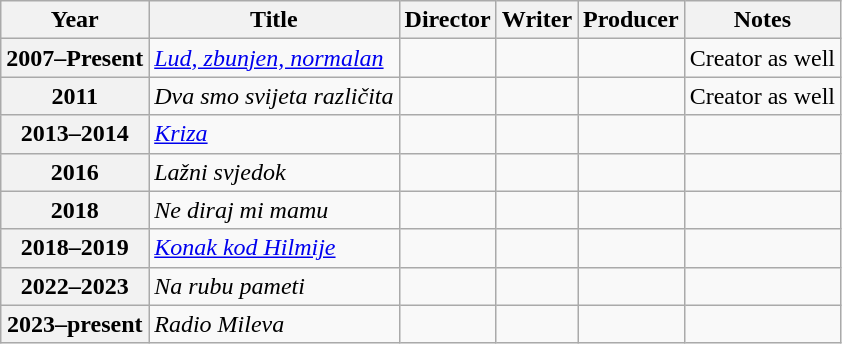<table class="wikitable plainrowheaders" style="margin-right: 0;">
<tr>
<th>Year</th>
<th>Title</th>
<th>Director</th>
<th>Writer</th>
<th>Producer</th>
<th>Notes</th>
</tr>
<tr>
<th scope="row">2007–Present</th>
<td><em><a href='#'>Lud, zbunjen, normalan</a></em></td>
<td></td>
<td></td>
<td></td>
<td>Creator as well</td>
</tr>
<tr>
<th scope="row">2011</th>
<td><em>Dva smo svijeta različita</em></td>
<td></td>
<td></td>
<td></td>
<td>Creator as well</td>
</tr>
<tr>
<th scope="row">2013–2014</th>
<td><em><a href='#'>Kriza</a></em></td>
<td></td>
<td></td>
<td></td>
<td></td>
</tr>
<tr>
<th scope="row">2016</th>
<td><em>Lažni svjedok</em></td>
<td></td>
<td></td>
<td></td>
<td></td>
</tr>
<tr>
<th scope="row">2018</th>
<td><em>Ne diraj mi mamu</em></td>
<td></td>
<td></td>
<td></td>
<td></td>
</tr>
<tr>
<th scope="row">2018–2019</th>
<td><em><a href='#'>Konak kod Hilmije</a></em></td>
<td></td>
<td></td>
<td></td>
<td></td>
</tr>
<tr>
<th scope="row">2022–2023</th>
<td><em>Na rubu pameti</em></td>
<td></td>
<td></td>
<td></td>
<td></td>
</tr>
<tr>
<th scope="row">2023–present</th>
<td><em>Radio Mileva</em></td>
<td></td>
<td></td>
<td></td>
<td></td>
</tr>
</table>
